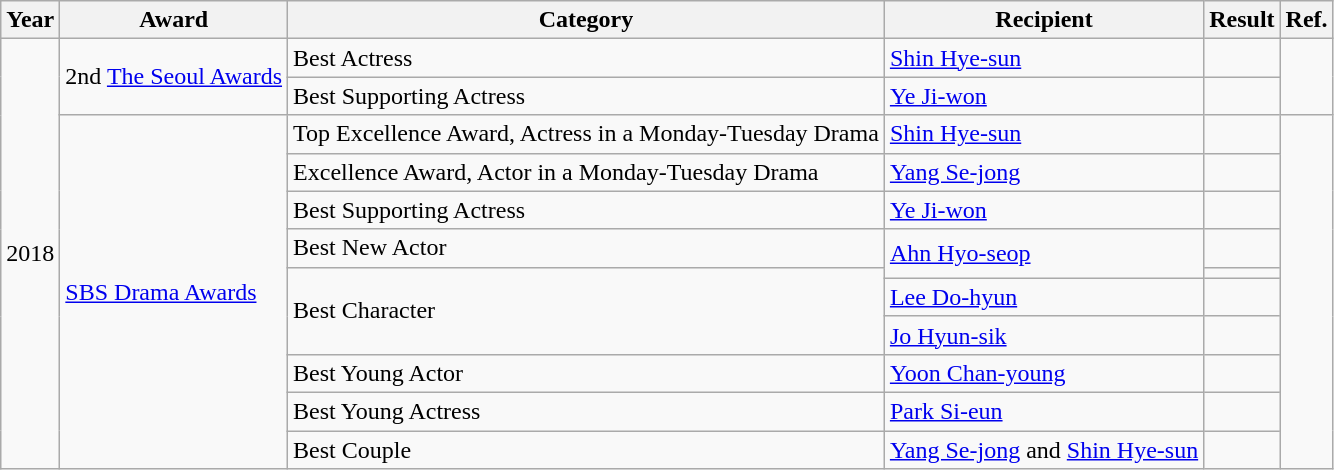<table class="wikitable">
<tr>
<th>Year</th>
<th>Award</th>
<th>Category</th>
<th>Recipient</th>
<th>Result</th>
<th>Ref.</th>
</tr>
<tr>
<td rowspan="12">2018</td>
<td rowspan="2">2nd <a href='#'>The Seoul Awards</a></td>
<td>Best Actress</td>
<td><a href='#'>Shin Hye-sun</a></td>
<td></td>
<td rowspan="2"></td>
</tr>
<tr>
<td>Best Supporting Actress</td>
<td><a href='#'>Ye Ji-won</a></td>
<td></td>
</tr>
<tr>
<td rowspan="10"><a href='#'>SBS Drama Awards</a></td>
<td>Top Excellence Award, Actress in a Monday-Tuesday Drama</td>
<td><a href='#'>Shin Hye-sun</a></td>
<td></td>
<td rowspan="10"></td>
</tr>
<tr>
<td>Excellence Award, Actor in a Monday-Tuesday Drama</td>
<td><a href='#'>Yang Se-jong</a></td>
<td></td>
</tr>
<tr>
<td>Best Supporting Actress</td>
<td><a href='#'>Ye Ji-won</a></td>
<td></td>
</tr>
<tr>
<td>Best New Actor</td>
<td rowspan="2"><a href='#'>Ahn Hyo-seop</a></td>
<td></td>
</tr>
<tr>
<td rowspan="3">Best Character</td>
<td></td>
</tr>
<tr>
<td><a href='#'>Lee Do-hyun</a></td>
<td></td>
</tr>
<tr>
<td><a href='#'>Jo Hyun-sik</a></td>
<td></td>
</tr>
<tr>
<td>Best Young Actor</td>
<td><a href='#'>Yoon Chan-young</a></td>
<td></td>
</tr>
<tr>
<td>Best Young Actress</td>
<td><a href='#'>Park Si-eun</a></td>
<td></td>
</tr>
<tr>
<td>Best Couple</td>
<td><a href='#'>Yang Se-jong</a> and <a href='#'>Shin Hye-sun</a></td>
<td></td>
</tr>
</table>
